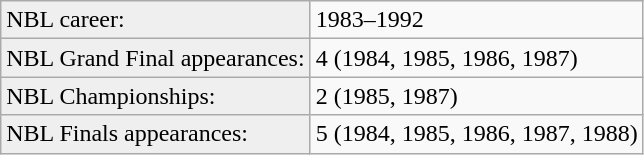<table class="wikitable">
<tr align=left>
<td style="background:#efefef;">NBL career:</td>
<td>1983–1992</td>
</tr>
<tr>
<td style="background:#efefef;">NBL Grand Final appearances:</td>
<td>4 (1984, 1985, 1986, 1987)</td>
</tr>
<tr>
<td style="background:#efefef;">NBL Championships:</td>
<td>2 (1985, 1987)</td>
</tr>
<tr>
<td style="background:#efefef;">NBL Finals appearances:</td>
<td>5 (1984, 1985, 1986, 1987, 1988)</td>
</tr>
</table>
